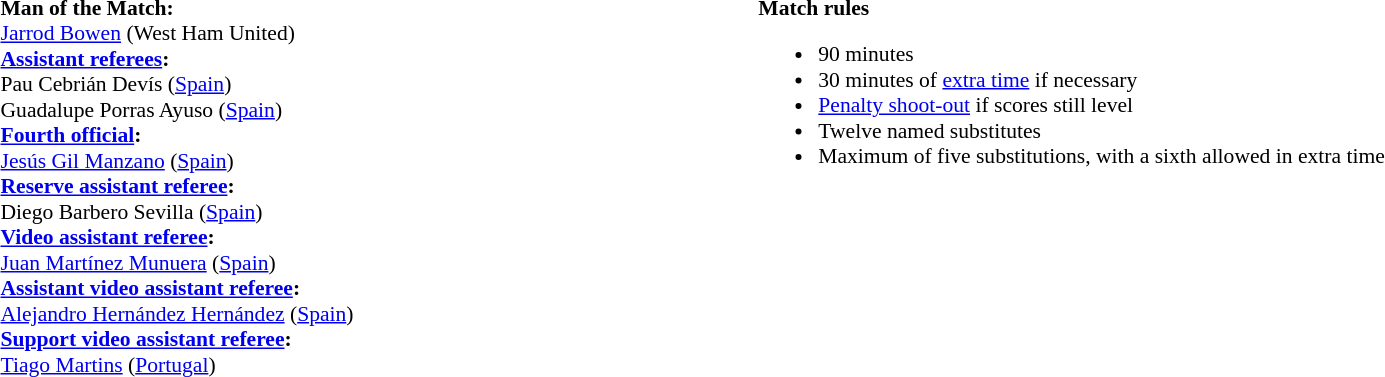<table width=100% style="font-size:90%">
<tr>
<td><br><strong>Man of the Match:</strong>
<br><a href='#'>Jarrod Bowen</a> (West Ham United)<br><strong><a href='#'>Assistant referees</a>:</strong>
<br>Pau Cebrián Devís (<a href='#'>Spain</a>)
<br>Guadalupe Porras Ayuso (<a href='#'>Spain</a>)
<br><strong><a href='#'>Fourth official</a>:</strong>
<br><a href='#'>Jesús Gil Manzano</a> (<a href='#'>Spain</a>)
<br><strong><a href='#'>Reserve assistant referee</a>:</strong>
<br>Diego Barbero Sevilla (<a href='#'>Spain</a>)
<br><strong><a href='#'>Video assistant referee</a>:</strong>
<br><a href='#'>Juan Martínez Munuera</a> (<a href='#'>Spain</a>)
<br><strong><a href='#'>Assistant video assistant referee</a>:</strong>
<br><a href='#'>Alejandro Hernández Hernández</a> (<a href='#'>Spain</a>)
<br><strong><a href='#'>Support video assistant referee</a>:</strong>
<br><a href='#'>Tiago Martins</a> (<a href='#'>Portugal</a>)</td>
<td style="width:60%; vertical-align:top;"><br><strong>Match rules</strong><ul><li>90 minutes</li><li>30 minutes of <a href='#'>extra time</a> if necessary</li><li><a href='#'>Penalty shoot-out</a> if scores still level</li><li>Twelve named substitutes</li><li>Maximum of five substitutions, with a sixth allowed in extra time</li></ul></td>
</tr>
</table>
